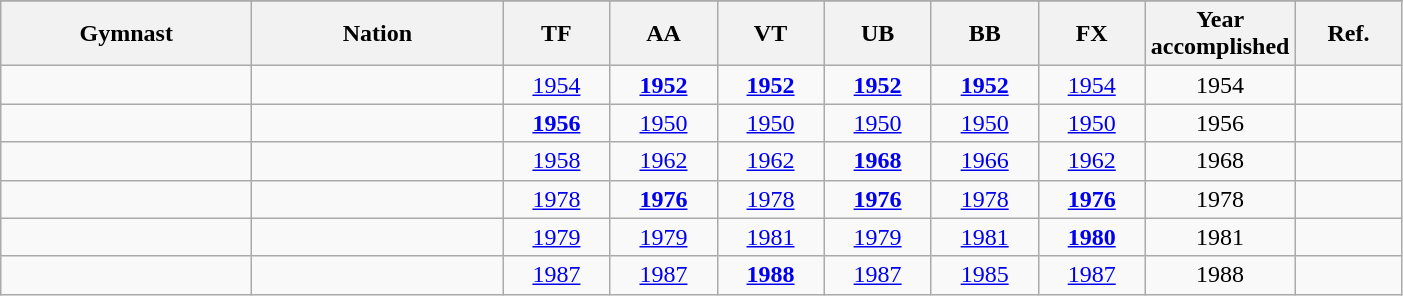<table class="wikitable sortable" style="text-align:center;">
<tr>
</tr>
<tr>
<th style="width:10.0em;">Gymnast</th>
<th style="width:10.0em;">Nation</th>
<th class="unsortable" style="width:4.0em;">TF</th>
<th class="unsortable" style="width:4.0em;">AA</th>
<th class="unsortable" style="width:4.0em;">VT</th>
<th class="unsortable" style="width:4.0em;">UB</th>
<th class="unsortable" style="width:4.0em;">BB</th>
<th class="unsortable" style="width:4.0em;">FX</th>
<th style="width:4.0em;">Year accomplished</th>
<th style="width:4.0em;" class="unsortable">Ref.</th>
</tr>
<tr>
<td style="text-align:left"></td>
<td style="text-align:left"></td>
<td><a href='#'>1954</a></td>
<td><strong><a href='#'>1952</a></strong></td>
<td><strong><a href='#'>1952</a></strong></td>
<td><strong><a href='#'>1952</a></strong></td>
<td><strong><a href='#'>1952</a></strong></td>
<td><a href='#'>1954</a></td>
<td>1954</td>
<td></td>
</tr>
<tr>
<td style="text-align:left"></td>
<td style="text-align:left"></td>
<td><strong><a href='#'>1956</a></strong></td>
<td><a href='#'>1950</a></td>
<td><a href='#'>1950</a></td>
<td><a href='#'>1950</a></td>
<td><a href='#'>1950</a></td>
<td><a href='#'>1950</a></td>
<td>1956</td>
<td></td>
</tr>
<tr>
<td style="text-align:left"></td>
<td style="text-align:left"></td>
<td><a href='#'>1958</a></td>
<td><a href='#'>1962</a></td>
<td><a href='#'>1962</a></td>
<td><strong><a href='#'>1968</a></strong></td>
<td><a href='#'>1966</a></td>
<td><a href='#'>1962</a></td>
<td>1968</td>
<td></td>
</tr>
<tr>
<td style="text-align:left"></td>
<td style="text-align:left"></td>
<td><a href='#'>1978</a></td>
<td><strong><a href='#'>1976</a></strong></td>
<td><a href='#'>1978</a></td>
<td><strong><a href='#'>1976</a></strong></td>
<td><a href='#'>1978</a></td>
<td><strong><a href='#'>1976</a></strong></td>
<td>1978</td>
<td></td>
</tr>
<tr>
<td style="text-align:left"></td>
<td style="text-align:left"></td>
<td><a href='#'>1979</a></td>
<td><a href='#'>1979</a></td>
<td><a href='#'>1981</a></td>
<td><a href='#'>1979</a></td>
<td><a href='#'>1981</a></td>
<td><strong><a href='#'>1980</a></strong></td>
<td>1981</td>
<td></td>
</tr>
<tr>
<td style="text-align:left"></td>
<td style="text-align:left"></td>
<td><a href='#'>1987</a></td>
<td><a href='#'>1987</a></td>
<td><strong><a href='#'>1988</a></strong></td>
<td><a href='#'>1987</a></td>
<td><a href='#'>1985</a></td>
<td><a href='#'>1987</a></td>
<td>1988</td>
<td></td>
</tr>
</table>
